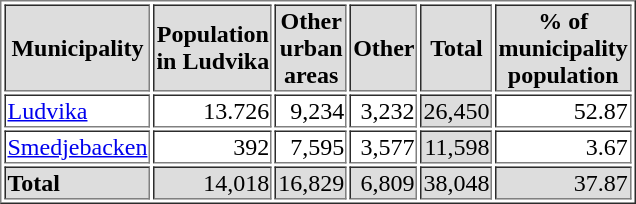<table border>
<tr bgcolor=#dddddd>
<th>Municipality</th>
<th>Population<br>in Ludvika</th>
<th>Other<br>urban<br>areas</th>
<th>Other</th>
<th>Total</th>
<th>% of<br>municipality<br>population</th>
</tr>
<tr align=right>
<td align=left><a href='#'>Ludvika</a></td>
<td>13.726</td>
<td>9,234</td>
<td>3,232</td>
<td bgcolor=#dddddd>26,450</td>
<td>52.87</td>
</tr>
<tr align=right>
<td align=left><a href='#'>Smedjebacken</a></td>
<td>392</td>
<td>7,595</td>
<td>3,577</td>
<td bgcolor=#dddddd>11,598</td>
<td>3.67</td>
</tr>
<tr align=right bgcolor=#dddddd>
<td align=left><strong>Total</strong></td>
<td>14,018</td>
<td>16,829</td>
<td>6,809</td>
<td>38,048</td>
<td>37.87</td>
</tr>
</table>
